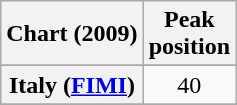<table class="wikitable plainrowheaders sortable" style="text-align:center">
<tr>
<th scope="col">Chart (2009)</th>
<th scope="col">Peak<br>position</th>
</tr>
<tr>
</tr>
<tr>
</tr>
<tr>
</tr>
<tr>
</tr>
<tr>
</tr>
<tr>
</tr>
<tr>
</tr>
<tr>
</tr>
<tr>
</tr>
<tr>
</tr>
<tr>
</tr>
<tr>
<th scope="row">Italy (<a href='#'>FIMI</a>)</th>
<td>40</td>
</tr>
<tr>
</tr>
<tr>
</tr>
<tr>
</tr>
<tr>
</tr>
<tr>
</tr>
<tr>
</tr>
<tr>
</tr>
<tr>
</tr>
<tr>
</tr>
<tr>
</tr>
<tr>
</tr>
<tr>
</tr>
<tr>
</tr>
</table>
